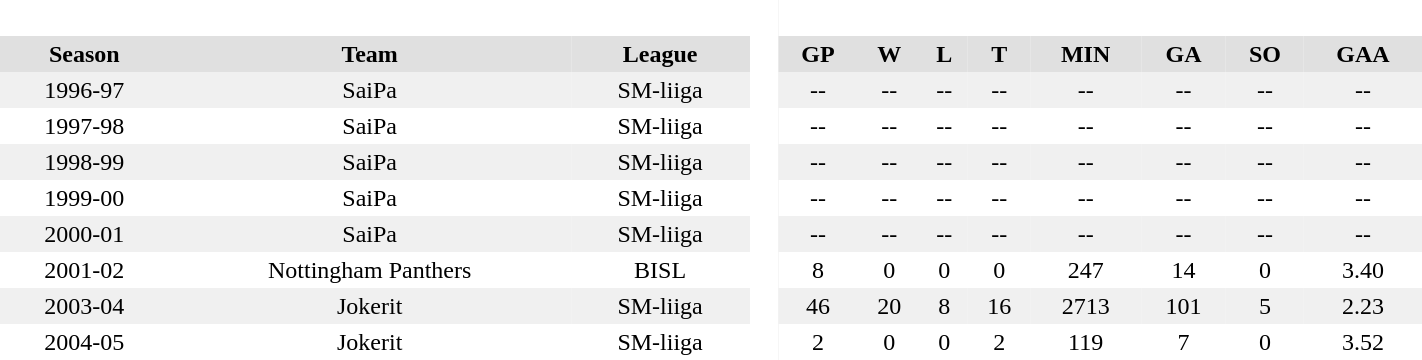<table BORDER="0" CELLPADDING="3" CELLSPACING="0" width="75%">
<tr ALIGN=center bgcolor="#e0e0e0">
<th ALIGN=center colspan="3" bgcolor="#ffffff"> </th>
<th ALIGN=center rowspan="99" bgcolor="#ffffff"> </th>
</tr>
<tr ALIGN=center bgcolor="#e0e0e0">
<th ALIGN=center>Season</th>
<th ALIGN=center>Team</th>
<th ALIGN=center>League</th>
<th ALIGN=center>GP</th>
<th ALIGN=center>W</th>
<th ALIGN=center>L</th>
<th ALIGN=center>T</th>
<th ALIGN=center>MIN</th>
<th ALIGN=center>GA</th>
<th ALIGN=center>SO</th>
<th ALIGN=center>GAA</th>
</tr>
<tr ALIGN=center bgcolor="#f0f0f0">
<td>1996-97</td>
<td>SaiPa</td>
<td>SM-liiga</td>
<td align=center>--</td>
<td align=center>--</td>
<td align=center>--</td>
<td align=center>--</td>
<td align=center>--</td>
<td align=center>--</td>
<td align=center>--</td>
<td align=center>--</td>
</tr>
<tr ALIGN=center>
<td>1997-98</td>
<td>SaiPa</td>
<td>SM-liiga</td>
<td align=center>--</td>
<td align=center>--</td>
<td align=center>--</td>
<td align=center>--</td>
<td align=center>--</td>
<td align=center>--</td>
<td align=center>--</td>
<td align=center>--</td>
</tr>
<tr ALIGN=center bgcolor="#f0f0f0">
<td>1998-99</td>
<td>SaiPa</td>
<td>SM-liiga</td>
<td align=center>--</td>
<td align=center>--</td>
<td align=center>--</td>
<td align=center>--</td>
<td align=center>--</td>
<td align=center>--</td>
<td align=center>--</td>
<td align=center>--</td>
</tr>
<tr ALIGN=center>
<td>1999-00</td>
<td>SaiPa</td>
<td>SM-liiga</td>
<td align=center>--</td>
<td align=center>--</td>
<td align=center>--</td>
<td align=center>--</td>
<td align=center>--</td>
<td align=center>--</td>
<td align=center>--</td>
<td align=center>--</td>
</tr>
<tr ALIGN=center bgcolor="#f0f0f0">
<td>2000-01</td>
<td>SaiPa</td>
<td>SM-liiga</td>
<td align=center>--</td>
<td align=center>--</td>
<td align=center>--</td>
<td align=center>--</td>
<td align=center>--</td>
<td align=center>--</td>
<td align=center>--</td>
<td align=center>--</td>
</tr>
<tr ALIGN=center>
<td>2001-02</td>
<td>Nottingham Panthers</td>
<td>BISL</td>
<td align=center>8</td>
<td align=center>0</td>
<td align=center>0</td>
<td align=center>0</td>
<td align=center>247</td>
<td align=center>14</td>
<td align=center>0</td>
<td align=center>3.40</td>
</tr>
<tr ALIGN=center bgcolor="#f0f0f0">
<td>2003-04</td>
<td>Jokerit</td>
<td>SM-liiga</td>
<td align=center>46</td>
<td align=center>20</td>
<td align=center>8</td>
<td align=center>16</td>
<td align=center>2713</td>
<td align=center>101</td>
<td align=center>5</td>
<td align=center>2.23</td>
</tr>
<tr ALIGN=center>
<td>2004-05</td>
<td>Jokerit</td>
<td>SM-liiga</td>
<td align=center>2</td>
<td align=center>0</td>
<td align=center>0</td>
<td align=center>2</td>
<td align=center>119</td>
<td align=center>7</td>
<td align=center>0</td>
<td align=center>3.52</td>
</tr>
</table>
